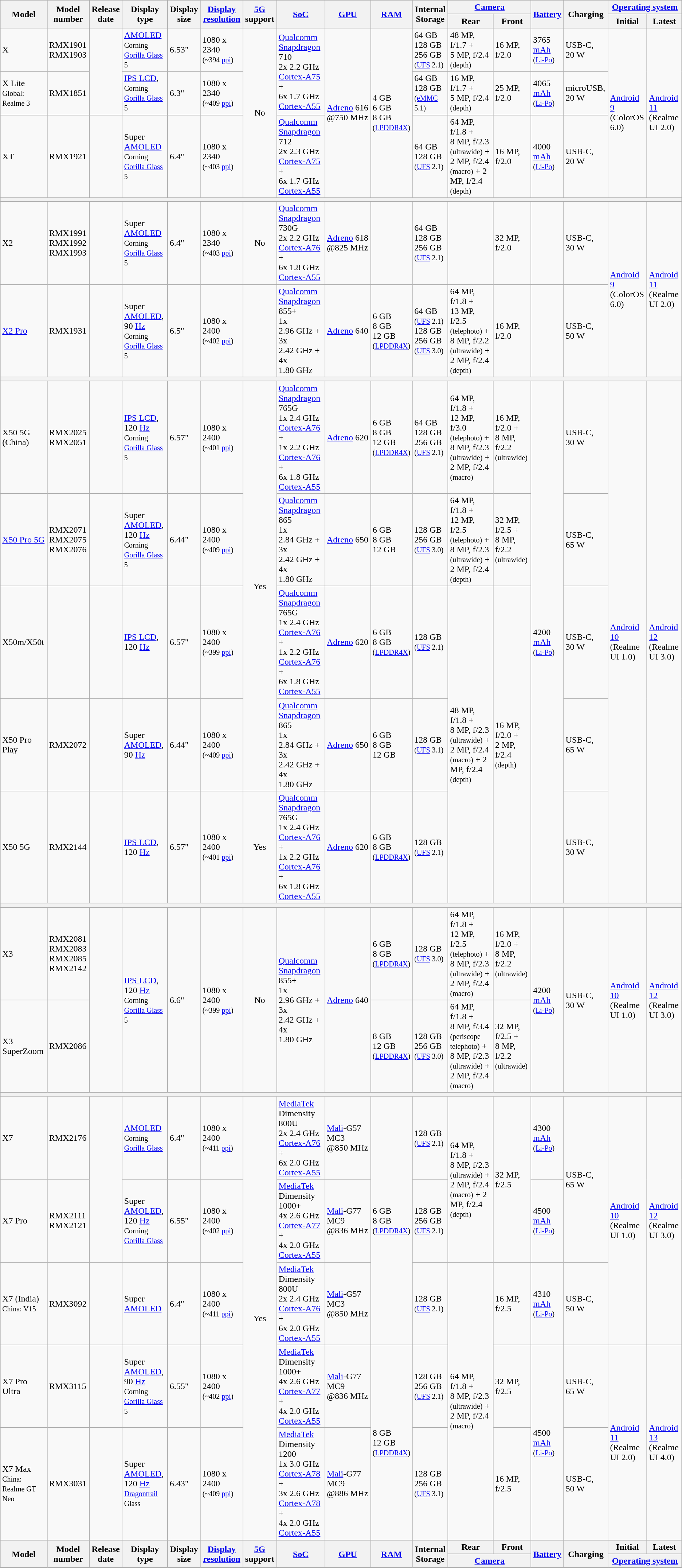<table class="wikitable sortable mw-collapsible">
<tr>
<th rowspan="2">Model</th>
<th rowspan="2">Model number</th>
<th rowspan="2">Release date </th>
<th rowspan="2">Display type</th>
<th rowspan="2">Display size</th>
<th rowspan="2"><a href='#'>Display resolution</a></th>
<th rowspan="2"><a href='#'>5G</a> support</th>
<th rowspan="2"><a href='#'>SoC</a></th>
<th rowspan="2"><a href='#'>GPU</a></th>
<th rowspan="2"><a href='#'>RAM</a></th>
<th rowspan="2">Internal Storage</th>
<th colspan="2"><a href='#'>Camera</a></th>
<th rowspan="2"><a href='#'>Battery</a></th>
<th rowspan="2">Charging</th>
<th colspan="2"><a href='#'>Operating system</a></th>
</tr>
<tr>
<th>Rear</th>
<th>Front</th>
<th>Initial</th>
<th>Latest</th>
</tr>
<tr>
<td>X</td>
<td>RMX1901<br>RMX1903</td>
<td rowspan="2"></td>
<td><a href='#'>AMOLED</a><br><small>Corning <a href='#'>Gorilla Glass</a> 5</small></td>
<td>6.53"</td>
<td>1080 x 2340<br><small>(~394 <a href='#'>ppi</a>)</small></td>
<td rowspan="3" style="text-align:center;">No</td>
<td rowspan="2"><a href='#'>Qualcomm Snapdragon</a> 710<br>2x 2.2 GHz <a href='#'>Cortex-A75</a> +<br>6x 1.7 GHz <a href='#'>Cortex-A55</a></td>
<td rowspan="3"><a href='#'>Adreno</a> 616<br>@750 MHz</td>
<td rowspan="3">4 GB<br>6 GB<br>8 GB<br><small>(<a href='#'>LPDDR4X</a>)</small></td>
<td>64 GB<br>128 GB<br>256 GB<br><small>(<a href='#'>UFS</a> 2.1)</small></td>
<td>48 MP, f/1.7 +<br>5 MP, f/2.4 <small>(depth)</small></td>
<td>16 MP, f/2.0</td>
<td>3765 <a href='#'>mAh</a><br><small>(<a href='#'>Li-Po</a>)</small></td>
<td>USB-C, 20 W</td>
<td rowspan="3"><a href='#'>Android 9</a><br>(ColorOS 6.0)</td>
<td rowspan="3"><a href='#'>Android 11</a><br>(Realme UI 2.0)</td>
</tr>
<tr>
<td>X Lite<br><small>Global: Realme 3</small></td>
<td>RMX1851</td>
<td><a href='#'>IPS LCD</a>,<br><small>Corning <a href='#'>Gorilla Glass</a> 5</small></td>
<td>6.3"</td>
<td>1080 x 2340<br><small>(~409 <a href='#'>ppi</a>)</small></td>
<td>64 GB<br>128 GB<br><small>(<a href='#'>eMMC</a> 5.1)</small></td>
<td>16 MP, f/1.7 +<br>5 MP, f/2.4 <small>(depth)</small></td>
<td>25 MP, f/2.0</td>
<td>4065 <a href='#'>mAh</a><br><small>(<a href='#'>Li-Po</a>)</small></td>
<td>microUSB, 20 W</td>
</tr>
<tr>
<td>XT</td>
<td>RMX1921</td>
<td></td>
<td>Super <a href='#'>AMOLED</a><br><small>Corning <a href='#'>Gorilla Glass</a> 5</small></td>
<td>6.4"</td>
<td>1080 x 2340<br><small>(~403 <a href='#'>ppi</a>)</small></td>
<td><a href='#'>Qualcomm Snapdragon</a> 712<br>2x 2.3 GHz <a href='#'>Cortex-A75</a> +<br>6x 1.7 GHz <a href='#'>Cortex-A55</a></td>
<td>64 GB<br>128 GB<br><small>(<a href='#'>UFS</a> 2.1)</small></td>
<td>64 MP, f/1.8 +<br>8 MP, f/2.3 <small>(ultrawide)</small> +
2 MP, f/2.4 <small>(macro)</small> +
2 MP, f/2.4 <small>(depth)</small></td>
<td>16 MP, f/2.0</td>
<td>4000 <a href='#'>mAh</a><br><small>(<a href='#'>Li-Po</a>)</small></td>
<td>USB-C, 20 W</td>
</tr>
<tr>
<th colspan="17"></th>
</tr>
<tr>
<td>X2</td>
<td>RMX1991<br>RMX1992<br>RMX1993</td>
<td></td>
<td>Super <a href='#'>AMOLED</a><br><small>Corning <a href='#'>Gorilla Glass</a> 5</small></td>
<td>6.4"</td>
<td>1080 x 2340<br><small>(~403 <a href='#'>ppi</a>)</small></td>
<td style="text-align:center;">No</td>
<td><a href='#'>Qualcomm Snapdragon</a> 730G<br>2x 2.2 GHz <a href='#'>Cortex-A76</a> +<br>6x 1.8 GHz <a href='#'>Cortex-A55</a></td>
<td><a href='#'>Adreno</a> 618<br>@825 MHz</td>
<td></td>
<td>64 GB<br>128 GB<br>256 GB<br><small>(<a href='#'>UFS</a> 2.1)</small></td>
<td></td>
<td>32 MP, f/2.0</td>
<td></td>
<td>USB-C, 30 W</td>
<td rowspan="2"><a href='#'>Android 9</a><br>(ColorOS 6.0)</td>
<td rowspan="2"><a href='#'>Android 11</a><br>(Realme UI 2.0)</td>
</tr>
<tr>
<td><a href='#'>X2 Pro</a></td>
<td>RMX1931</td>
<td></td>
<td>Super <a href='#'>AMOLED</a>, 90 <a href='#'>Hz</a><br><small>Corning <a href='#'>Gorilla Glass</a> 5</small></td>
<td>6.5"</td>
<td>1080 x 2400<br><small>(~402 <a href='#'>ppi</a>)</small></td>
<td></td>
<td><a href='#'>Qualcomm Snapdragon</a> 855+<br>1x 2.96 GHz +<br>3x 2.42 GHz +<br>4x 1.80 GHz</td>
<td><a href='#'>Adreno</a> 640</td>
<td>6 GB<br>8 GB<br>12 GB<br><small>(<a href='#'>LPDDR4X</a>)</small></td>
<td>64 GB<br><small>(<a href='#'>UFS</a> 2.1)</small><br>128 GB<br>256 GB<br><small>(<a href='#'>UFS</a> 3.0)</small></td>
<td>64 MP, f/1.8 +<br>13 MP, f/2.5 <small>(telephoto)</small> +
8 MP, f/2.2 <small>(ultrawide)</small> +
2 MP, f/2.4 <small>(depth)</small></td>
<td>16 MP, f/2.0</td>
<td></td>
<td>USB-C, 50 W</td>
</tr>
<tr>
<th colspan="17"></th>
</tr>
<tr>
<td>X50 5G (China)</td>
<td>RMX2025<br>RMX2051</td>
<td></td>
<td><a href='#'>IPS LCD</a>, 120 <a href='#'>Hz</a><br><small>Corning <a href='#'>Gorilla Glass</a> 5</small></td>
<td>6.57"</td>
<td>1080 x 2400<br><small>(~401 <a href='#'>ppi</a>)</small></td>
<td rowspan="4" style="text-align:center;">Yes</td>
<td><a href='#'>Qualcomm Snapdragon</a> 765G<br>1x 2.4 GHz <a href='#'>Cortex-A76</a> +<br>1x 2.2 GHz <a href='#'>Cortex-A76</a> +<br>6x 1.8 GHz <a href='#'>Cortex-A55</a></td>
<td><a href='#'>Adreno</a> 620</td>
<td>6 GB<br>8 GB<br>12 GB<br><small>(<a href='#'>LPDDR4X</a>)</small></td>
<td>64 GB<br>128 GB<br>256 GB<br><small>(<a href='#'>UFS</a> 2.1)</small></td>
<td>64 MP, f/1.8 +<br>12 MP, f/3.0 <small>(telephoto)</small> +
8 MP, f/2.3 <small>(ultrawide)</small> +
2 MP, f/2.4 <small>(macro)</small></td>
<td>16 MP, f/2.0 +<br>8 MP, f/2.2 <small>(ultrawide)</small></td>
<td rowspan="5">4200 <a href='#'>mAh</a><br><small>(<a href='#'>Li-Po</a>)</small></td>
<td>USB-C, 30 W</td>
<td rowspan="5"><a href='#'>Android 10</a><br>(Realme UI 1.0)</td>
<td rowspan="5"><a href='#'>Android 12</a><br>(Realme UI 3.0)</td>
</tr>
<tr>
<td><a href='#'>X50 Pro 5G</a></td>
<td>RMX2071<br>RMX2075<br>RMX2076</td>
<td></td>
<td>Super <a href='#'>AMOLED</a>, 120 <a href='#'>Hz</a><br><small>Corning <a href='#'>Gorilla Glass</a> 5</small></td>
<td>6.44"</td>
<td>1080 x 2400<br><small>(~409 <a href='#'>ppi</a>)</small></td>
<td><a href='#'>Qualcomm Snapdragon</a> 865<br>1x 2.84 GHz +<br>3x 2.42 GHz +<br>4x 1.80 GHz</td>
<td><a href='#'>Adreno</a> 650</td>
<td>6 GB<br>8 GB<br>12 GB</td>
<td>128 GB<br>256 GB<br><small>(<a href='#'>UFS</a> 3.0)</small></td>
<td>64 MP, f/1.8 +<br>12 MP, f/2.5 <small>(telephoto)</small> +
8 MP, f/2.3 <small>(ultrawide)</small> +
2 MP, f/2.4 <small>(depth)</small></td>
<td>32 MP, f/2.5 +<br>8 MP, f/2.2 <small>(ultrawide)</small></td>
<td>USB-C, 65 W</td>
</tr>
<tr>
<td>X50m/X50t</td>
<td></td>
<td></td>
<td><a href='#'>IPS LCD</a>, 120 <a href='#'>Hz</a></td>
<td>6.57"</td>
<td>1080 x 2400<br><small>(~399 <a href='#'>ppi</a>)</small></td>
<td><a href='#'>Qualcomm Snapdragon</a> 765G<br>1x 2.4 GHz <a href='#'>Cortex-A76</a> +<br>1x 2.2 GHz <a href='#'>Cortex-A76</a> +<br>6x 1.8 GHz <a href='#'>Cortex-A55</a></td>
<td><a href='#'>Adreno</a> 620</td>
<td>6 GB<br>8 GB<br><small>(<a href='#'>LPDDR4X</a>)</small></td>
<td>128 GB<br><small>(<a href='#'>UFS</a> 2.1)</small></td>
<td rowspan="3">48 MP, f/1.8 +<br>8 MP, f/2.3 <small>(ultrawide)</small> +
2 MP, f/2.4 <small>(macro)</small> +
2 MP, f/2.4 <small>(depth)</small></td>
<td rowspan="3">16 MP, f/2.0 +<br>2 MP, f/2.4 <small>(depth)</small></td>
<td>USB-C, 30 W</td>
</tr>
<tr>
<td>X50 Pro Play</td>
<td>RMX2072</td>
<td></td>
<td>Super <a href='#'>AMOLED</a>, 90 <a href='#'>Hz</a></td>
<td>6.44"</td>
<td>1080 x 2400<br><small>(~409 <a href='#'>ppi</a>)</small></td>
<td><a href='#'>Qualcomm Snapdragon</a> 865<br>1x 2.84 GHz +<br>3x 2.42 GHz +<br>4x 1.80 GHz</td>
<td><a href='#'>Adreno</a> 650</td>
<td>6 GB<br>8 GB<br>12 GB</td>
<td>128 GB<br><small>(<a href='#'>UFS</a> 3.1)</small></td>
<td>USB-C, 65 W</td>
</tr>
<tr>
<td>X50 5G</td>
<td>RMX2144</td>
<td></td>
<td><a href='#'>IPS LCD</a>, 120 <a href='#'>Hz</a></td>
<td>6.57"</td>
<td>1080 x 2400<br><small>(~401 <a href='#'>ppi</a>)</small></td>
<td style="text-align:center;">Yes</td>
<td><a href='#'>Qualcomm Snapdragon</a> 765G<br>1x 2.4 GHz <a href='#'>Cortex-A76</a> +<br>1x 2.2 GHz <a href='#'>Cortex-A76</a> +<br>6x 1.8 GHz <a href='#'>Cortex-A55</a></td>
<td><a href='#'>Adreno</a> 620</td>
<td>6 GB<br>8 GB<br><small>(<a href='#'>LPDDR4X</a>)</small></td>
<td>128 GB<br><small>(<a href='#'>UFS</a> 2.1)</small></td>
<td>USB-C, 30 W</td>
</tr>
<tr>
<th colspan="17"></th>
</tr>
<tr>
<td>X3</td>
<td>RMX2081<br>RMX2083<br>RMX2085<br>RMX2142</td>
<td rowspan="2"></td>
<td rowspan="2"><a href='#'>IPS LCD</a>, 120 <a href='#'>Hz</a><br><small>Corning <a href='#'>Gorilla Glass</a> 5</small></td>
<td rowspan="2">6.6"</td>
<td rowspan="2">1080 x 2400<br><small>(~399 <a href='#'>ppi</a>)</small></td>
<td rowspan="2" style="text-align:center;">No</td>
<td rowspan="2"><a href='#'>Qualcomm Snapdragon</a> 855+<br>1x 2.96 GHz +<br>3x 2.42 GHz +<br>4x 1.80 GHz</td>
<td rowspan="2"><a href='#'>Adreno</a> 640</td>
<td>6 GB<br>8 GB<br><small>(<a href='#'>LPDDR4X</a>)</small></td>
<td>128 GB<br><small>(<a href='#'>UFS</a> 3.0)</small></td>
<td>64 MP, f/1.8 +<br>12 MP, f/2.5 <small>(telephoto)</small> +
8 MP, f/2.3 <small>(ultrawide)</small> +
2 MP, f/2.4 <small>(macro)</small></td>
<td>16 MP, f/2.0 +<br>8 MP, f/2.2 <small>(ultrawide)</small></td>
<td rowspan="2">4200 <a href='#'>mAh</a><br><small>(<a href='#'>Li-Po</a>)</small></td>
<td rowspan="2">USB-C, 30 W</td>
<td rowspan="2"><a href='#'>Android 10</a><br>(Realme UI 1.0)</td>
<td rowspan="2"><a href='#'>Android 12</a><br>(Realme UI 3.0)</td>
</tr>
<tr>
<td>X3 SuperZoom</td>
<td>RMX2086</td>
<td>8 GB<br>12 GB<br><small>(<a href='#'>LPDDR4X</a>)</small></td>
<td>128 GB<br>256 GB<br><small>(<a href='#'>UFS</a> 3.0)</small></td>
<td>64 MP, f/1.8 +<br>8 MP, f/3.4 <small>(periscope telephoto)</small> +
8 MP, f/2.3 <small>(ultrawide)</small> +
2 MP, f/2.4 <small>(macro)</small></td>
<td>32 MP, f/2.5 +<br>8 MP, f/2.2 <small>(ultrawide)</small></td>
</tr>
<tr>
<th colspan="17"></th>
</tr>
<tr>
<td>X7</td>
<td>RMX2176</td>
<td rowspan="2"></td>
<td><a href='#'>AMOLED</a><br><small>Corning <a href='#'>Gorilla Glass</a></small></td>
<td>6.4"</td>
<td>1080 x 2400<br><small>(~411 <a href='#'>ppi</a>)</small></td>
<td rowspan="5" style="text-align:center;">Yes</td>
<td><a href='#'>MediaTek</a> Dimensity 800U<br>2x 2.4 GHz <a href='#'>Cortex-A76</a> +<br>6x 2.0 GHz <a href='#'>Cortex-A55</a></td>
<td><a href='#'>Mali</a>-G57 MC3<br>@850 MHz</td>
<td rowspan="3">6 GB<br>8 GB<br><small>(<a href='#'>LPDDR4X</a>)</small></td>
<td>128 GB<br><small>(<a href='#'>UFS</a> 2.1)</small></td>
<td rowspan="2">64 MP, f/1.8 +<br>8 MP, f/2.3 <small>(ultrawide)</small> +
2 MP, f/2.4 <small>(macro)</small> +
2 MP, f/2.4 <small>(depth)</small></td>
<td rowspan="2">32 MP, f/2.5</td>
<td>4300 <a href='#'>mAh</a><br><small>(<a href='#'>Li-Po</a>)</small></td>
<td rowspan="2">USB-C, 65 W</td>
<td rowspan="3"><a href='#'>Android 10</a><br>(Realme UI 1.0)</td>
<td rowspan="3"><a href='#'>Android 12</a><br>(Realme UI 3.0)</td>
</tr>
<tr>
<td>X7 Pro</td>
<td>RMX2111<br>RMX2121</td>
<td>Super <a href='#'>AMOLED</a>, 120 <a href='#'>Hz</a><br><small>Corning <a href='#'>Gorilla Glass</a></small></td>
<td>6.55"</td>
<td>1080 x 2400<br><small>(~402 <a href='#'>ppi</a>)</small></td>
<td><a href='#'>MediaTek</a> Dimensity 1000+<br>4x 2.6 GHz <a href='#'>Cortex-A77</a> +<br>4x 2.0 GHz <a href='#'>Cortex-A55</a></td>
<td><a href='#'>Mali</a>-G77 MC9<br>@836 MHz</td>
<td>128 GB<br>256 GB<br><small>(<a href='#'>UFS</a> 2.1)</small></td>
<td>4500 <a href='#'>mAh</a><br><small>(<a href='#'>Li-Po</a>)</small></td>
</tr>
<tr>
<td>X7 (India)<br><small>China: V15</small></td>
<td>RMX3092</td>
<td></td>
<td>Super <a href='#'>AMOLED</a></td>
<td>6.4"</td>
<td>1080 x 2400<br><small>(~411 <a href='#'>ppi</a>)</small></td>
<td><a href='#'>MediaTek</a> Dimensity 800U<br>2x 2.4 GHz <a href='#'>Cortex-A76</a> +<br>6x 2.0 GHz <a href='#'>Cortex-A55</a></td>
<td><a href='#'>Mali</a>-G57 MC3<br>@850 MHz</td>
<td>128 GB<br><small>(<a href='#'>UFS</a> 2.1)</small></td>
<td rowspan="3">64 MP, f/1.8 +<br>8 MP, f/2.3 <small>(ultrawide)</small> +
2 MP, f/2.4 <small>(macro)</small></td>
<td>16 MP, f/2.5</td>
<td>4310 <a href='#'>mAh</a><br><small>(<a href='#'>Li-Po</a>)</small></td>
<td>USB-C, 50 W</td>
</tr>
<tr>
<td>X7 Pro Ultra</td>
<td>RMX3115</td>
<td></td>
<td>Super <a href='#'>AMOLED</a>, 90 <a href='#'>Hz</a><br><small>Corning <a href='#'>Gorilla Glass</a> 5</small></td>
<td>6.55"</td>
<td>1080 x 2400<br><small>(~402 <a href='#'>ppi</a>)</small></td>
<td><a href='#'>MediaTek</a> Dimensity 1000+<br>4x 2.6 GHz <a href='#'>Cortex-A77</a> +<br>4x 2.0 GHz <a href='#'>Cortex-A55</a></td>
<td><a href='#'>Mali</a>-G77 MC9<br>@836 MHz</td>
<td rowspan="2">8 GB<br>12 GB<br><small>(<a href='#'>LPDDR4X</a>)</small></td>
<td>128 GB<br>256 GB<br><small>(<a href='#'>UFS</a> 2.1)</small></td>
<td>32 MP, f/2.5</td>
<td rowspan="2">4500 <a href='#'>mAh</a><br><small>(<a href='#'>Li-Po</a>)</small></td>
<td>USB-C, 65 W</td>
<td rowspan="2"><a href='#'>Android 11</a><br>(Realme UI 2.0)</td>
<td rowspan="2"><a href='#'>Android 13</a><br>(Realme UI 4.0)</td>
</tr>
<tr>
<td>X7 Max<br><small>China: Realme GT Neo</small></td>
<td>RMX3031</td>
<td></td>
<td>Super <a href='#'>AMOLED</a>, 120 <a href='#'>Hz</a><br><small><a href='#'>Dragontrail</a> Glass</small></td>
<td>6.43"</td>
<td>1080 x 2400<br><small>(~409 <a href='#'>ppi</a>)</small></td>
<td><a href='#'>MediaTek</a> Dimensity 1200<br>1x 3.0 GHz <a href='#'>Cortex-A78</a> +<br>3x 2.6 GHz <a href='#'>Cortex-A78</a> +<br>4x 2.0 GHz <a href='#'>Cortex-A55</a></td>
<td><a href='#'>Mali</a>-G77 MC9<br>@886 MHz</td>
<td>128 GB<br>256 GB<br><small>(<a href='#'>UFS</a> 3.1)</small></td>
<td>16 MP, f/2.5</td>
<td>USB-C, 50 W</td>
</tr>
<tr>
<th rowspan="2">Model</th>
<th rowspan="2">Model number</th>
<th rowspan="2">Release date </th>
<th rowspan="2">Display type</th>
<th rowspan="2">Display size</th>
<th rowspan="2"><a href='#'>Display resolution</a></th>
<th rowspan="2"><a href='#'>5G</a> support</th>
<th rowspan="2"><a href='#'>SoC</a></th>
<th rowspan="2"><a href='#'>GPU</a></th>
<th rowspan="2"><a href='#'>RAM</a></th>
<th rowspan="2">Internal Storage</th>
<th>Rear</th>
<th>Front</th>
<th rowspan="2"><a href='#'>Battery</a></th>
<th rowspan="2">Charging</th>
<th>Initial</th>
<th>Latest</th>
</tr>
<tr>
<th colspan="2"><a href='#'>Camera</a></th>
<th colspan="2"><a href='#'>Operating system</a></th>
</tr>
</table>
